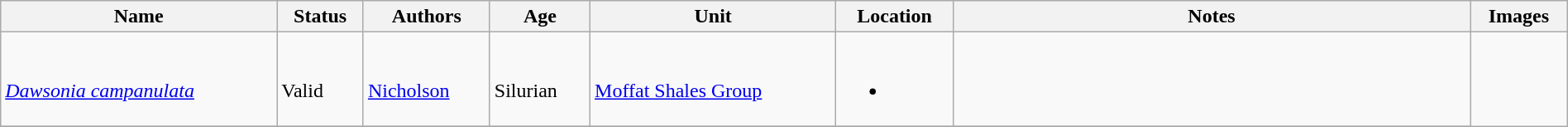<table class="wikitable sortable" align="center" width="100%">
<tr>
<th>Name</th>
<th>Status</th>
<th>Authors</th>
<th>Age</th>
<th>Unit</th>
<th>Location</th>
<th width="33%" class="unsortable">Notes</th>
<th>Images</th>
</tr>
<tr>
<td><br><em><a href='#'>Dawsonia campanulata</a></em></td>
<td><br>Valid</td>
<td><br><a href='#'>Nicholson</a></td>
<td><br>Silurian</td>
<td><br><a href='#'>Moffat Shales Group</a></td>
<td><br><ul><li></li></ul></td>
<td></td>
<td rowspan="99"></td>
</tr>
<tr>
</tr>
</table>
